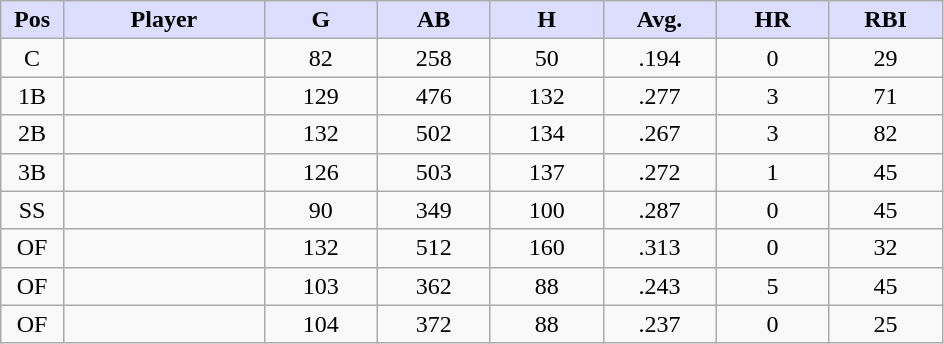<table class="wikitable sortable">
<tr>
<th style="background:#ddf; width:5%;">Pos</th>
<th style="background:#ddf; width:16%;">Player</th>
<th style="background:#ddf; width:9%;">G</th>
<th style="background:#ddf; width:9%;">AB</th>
<th style="background:#ddf; width:9%;">H</th>
<th style="background:#ddf; width:9%;">Avg.</th>
<th style="background:#ddf; width:9%;">HR</th>
<th style="background:#ddf; width:9%;">RBI</th>
</tr>
<tr style="text-align:center;">
<td>C</td>
<td></td>
<td>82</td>
<td>258</td>
<td>50</td>
<td>.194</td>
<td>0</td>
<td>29</td>
</tr>
<tr style="text-align:center;">
<td>1B</td>
<td></td>
<td>129</td>
<td>476</td>
<td>132</td>
<td>.277</td>
<td>3</td>
<td>71</td>
</tr>
<tr style="text-align:center;">
<td>2B</td>
<td></td>
<td>132</td>
<td>502</td>
<td>134</td>
<td>.267</td>
<td>3</td>
<td>82</td>
</tr>
<tr style="text-align:center;">
<td>3B</td>
<td></td>
<td>126</td>
<td>503</td>
<td>137</td>
<td>.272</td>
<td>1</td>
<td>45</td>
</tr>
<tr style="text-align:center;">
<td>SS</td>
<td></td>
<td>90</td>
<td>349</td>
<td>100</td>
<td>.287</td>
<td>0</td>
<td>45</td>
</tr>
<tr style="text-align:center;">
<td>OF</td>
<td></td>
<td>132</td>
<td>512</td>
<td>160</td>
<td>.313</td>
<td>0</td>
<td>32</td>
</tr>
<tr style="text-align:center;">
<td>OF</td>
<td></td>
<td>103</td>
<td>362</td>
<td>88</td>
<td>.243</td>
<td>5</td>
<td>45</td>
</tr>
<tr style="text-align:center;">
<td>OF</td>
<td></td>
<td>104</td>
<td>372</td>
<td>88</td>
<td>.237</td>
<td>0</td>
<td>25</td>
</tr>
</table>
